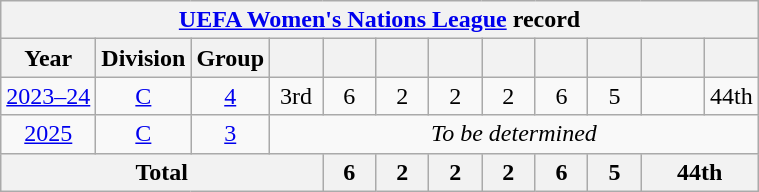<table class="wikitable" style="text-align: center;">
<tr>
<th colspan=13><a href='#'>UEFA Women's Nations League</a> record</th>
</tr>
<tr>
<th>Year</th>
<th>Division</th>
<th>Group</th>
<th width=28></th>
<th width=28></th>
<th width=28></th>
<th width=28></th>
<th width=28></th>
<th width=28></th>
<th width=28></th>
<th width=35></th>
<th width=28></th>
</tr>
<tr>
<td><a href='#'>2023–24</a></td>
<td><a href='#'>C</a></td>
<td><a href='#'>4</a></td>
<td>3rd</td>
<td>6</td>
<td>2</td>
<td>2</td>
<td>2</td>
<td>6</td>
<td>5</td>
<td></td>
<td>44th</td>
</tr>
<tr>
<td><a href='#'>2025</a></td>
<td><a href='#'>C</a></td>
<td><a href='#'>3</a></td>
<td colspan=9><em>To be determined</em></td>
</tr>
<tr>
<th colspan=4>Total</th>
<th>6</th>
<th>2</th>
<th>2</th>
<th>2</th>
<th>6</th>
<th>5</th>
<th colspan=2>44th</th>
</tr>
</table>
